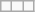<table class="wikitable">
<tr>
<td></td>
<td></td>
<td></td>
</tr>
</table>
